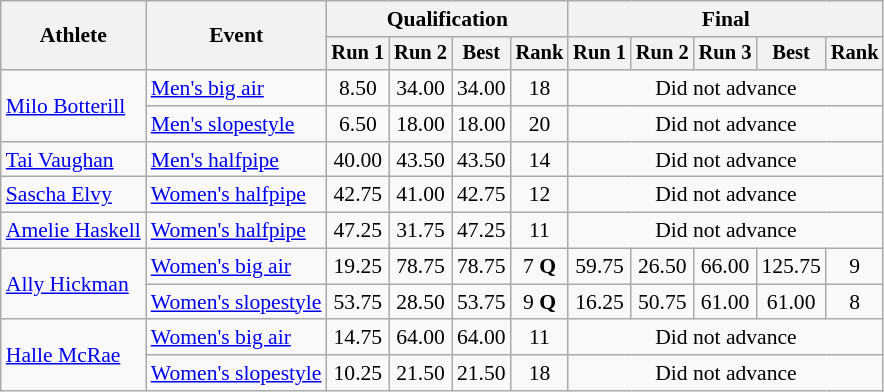<table class="wikitable" style="font-size:90%">
<tr>
<th rowspan=2>Athlete</th>
<th rowspan=2>Event</th>
<th colspan=4>Qualification</th>
<th colspan=5>Final</th>
</tr>
<tr style="font-size:95%">
<th>Run 1</th>
<th>Run 2</th>
<th>Best</th>
<th>Rank</th>
<th>Run 1</th>
<th>Run 2</th>
<th>Run 3</th>
<th>Best</th>
<th>Rank</th>
</tr>
<tr align=center>
<td align=left rowspan=2><a href='#'>Milo Botterill</a></td>
<td align=left><a href='#'>Men's big air</a></td>
<td>8.50</td>
<td>34.00</td>
<td>34.00</td>
<td>18</td>
<td colspan=5>Did not advance</td>
</tr>
<tr align=center>
<td align=left><a href='#'>Men's slopestyle</a></td>
<td>6.50</td>
<td>18.00</td>
<td>18.00</td>
<td>20</td>
<td colspan=5>Did not advance</td>
</tr>
<tr align=center>
<td align=left><a href='#'>Tai Vaughan</a></td>
<td align=left><a href='#'>Men's halfpipe</a></td>
<td>40.00</td>
<td>43.50</td>
<td>43.50</td>
<td>14</td>
<td colspan=5>Did not advance</td>
</tr>
<tr align=center>
<td align=left><a href='#'>Sascha Elvy</a></td>
<td align=left><a href='#'>Women's halfpipe</a></td>
<td>42.75</td>
<td>41.00</td>
<td>42.75</td>
<td>12</td>
<td colspan=5>Did not advance</td>
</tr>
<tr align=center>
<td align=left><a href='#'>Amelie Haskell</a></td>
<td align=left><a href='#'>Women's halfpipe</a></td>
<td>47.25</td>
<td>31.75</td>
<td>47.25</td>
<td>11</td>
<td colspan=5>Did not advance</td>
</tr>
<tr align=center>
<td align=left rowspan=2><a href='#'>Ally Hickman</a></td>
<td align=left><a href='#'>Women's big air</a></td>
<td>19.25</td>
<td>78.75</td>
<td>78.75</td>
<td>7 <strong>Q</strong></td>
<td>59.75</td>
<td>26.50</td>
<td>66.00</td>
<td>125.75</td>
<td>9</td>
</tr>
<tr align=center>
<td align=left><a href='#'>Women's slopestyle</a></td>
<td>53.75</td>
<td>28.50</td>
<td>53.75</td>
<td>9 <strong>Q</strong></td>
<td>16.25</td>
<td>50.75</td>
<td>61.00</td>
<td>61.00</td>
<td>8</td>
</tr>
<tr align=center>
<td align=left rowspan=2><a href='#'>Halle McRae</a></td>
<td align=left><a href='#'>Women's big air</a></td>
<td>14.75</td>
<td>64.00</td>
<td>64.00</td>
<td>11</td>
<td colspan=5>Did not advance</td>
</tr>
<tr align=center>
<td align=left><a href='#'>Women's slopestyle</a></td>
<td>10.25</td>
<td>21.50</td>
<td>21.50</td>
<td>18</td>
<td colspan=5>Did not advance</td>
</tr>
</table>
